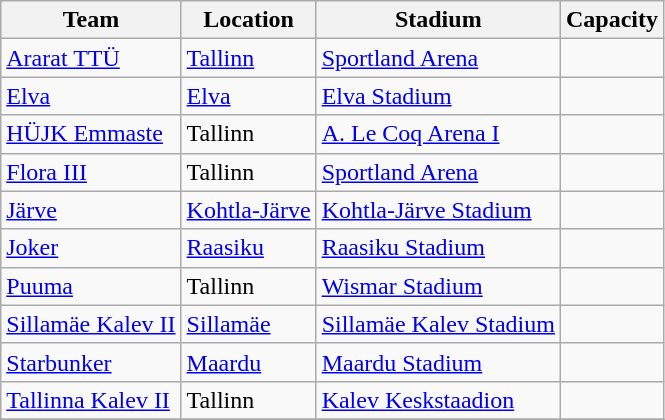<table class="wikitable sortable">
<tr>
<th>Team</th>
<th>Location</th>
<th>Stadium</th>
<th>Capacity</th>
</tr>
<tr>
<td><a href='#'>Ararat TTÜ</a></td>
<td><a href='#'>Tallinn</a></td>
<td><a href='#'>Sportland Arena</a></td>
<td align="center"></td>
</tr>
<tr>
<td><a href='#'>Elva</a></td>
<td><a href='#'>Elva</a></td>
<td><a href='#'>Elva Stadium</a></td>
<td align="center"></td>
</tr>
<tr>
<td><a href='#'>HÜJK Emmaste</a></td>
<td>Tallinn</td>
<td><a href='#'>A. Le Coq Arena I</a></td>
<td align="center"></td>
</tr>
<tr>
<td><a href='#'>Flora III</a></td>
<td>Tallinn</td>
<td><a href='#'>Sportland Arena</a></td>
<td align="center"></td>
</tr>
<tr>
<td><a href='#'>Järve</a></td>
<td><a href='#'>Kohtla-Järve</a></td>
<td><a href='#'>Kohtla-Järve Stadium</a></td>
<td align="center"></td>
</tr>
<tr>
<td><a href='#'>Joker</a></td>
<td><a href='#'>Raasiku</a></td>
<td><a href='#'>Raasiku Stadium</a></td>
<td align="center"></td>
</tr>
<tr>
<td><a href='#'>Puuma</a></td>
<td>Tallinn</td>
<td><a href='#'>Wismar Stadium</a></td>
<td align="center"></td>
</tr>
<tr>
<td><a href='#'>Sillamäe Kalev II</a></td>
<td><a href='#'>Sillamäe</a></td>
<td><a href='#'>Sillamäe Kalev Stadium</a></td>
<td align="center"></td>
</tr>
<tr>
<td><a href='#'>Starbunker</a></td>
<td><a href='#'>Maardu</a></td>
<td><a href='#'>Maardu Stadium</a></td>
<td align="center"></td>
</tr>
<tr>
<td><a href='#'>Tallinna Kalev II</a></td>
<td>Tallinn</td>
<td><a href='#'>Kalev Keskstaadion</a></td>
<td align="center"></td>
</tr>
<tr>
</tr>
</table>
